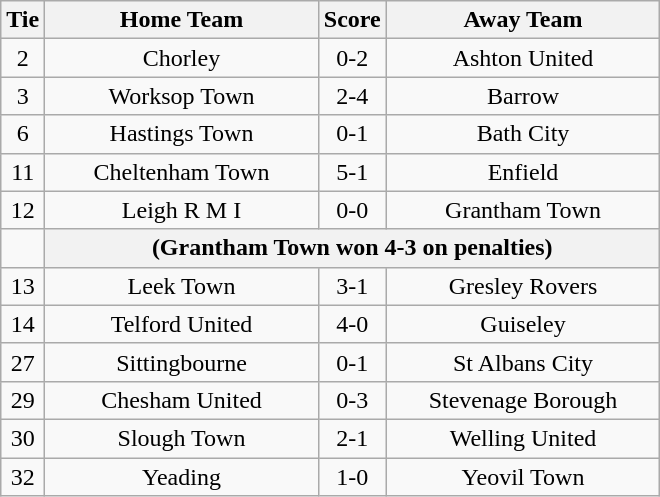<table class="wikitable" style="text-align:center;">
<tr>
<th width=20>Tie</th>
<th width=175>Home Team</th>
<th width=20>Score</th>
<th width=175>Away Team</th>
</tr>
<tr>
<td>2</td>
<td>Chorley</td>
<td>0-2</td>
<td>Ashton United</td>
</tr>
<tr>
<td>3</td>
<td>Worksop Town</td>
<td>2-4</td>
<td>Barrow</td>
</tr>
<tr>
<td>6</td>
<td>Hastings Town</td>
<td>0-1</td>
<td>Bath City</td>
</tr>
<tr>
<td>11</td>
<td>Cheltenham Town</td>
<td>5-1</td>
<td>Enfield</td>
</tr>
<tr>
<td>12</td>
<td>Leigh R M I</td>
<td>0-0</td>
<td>Grantham Town</td>
</tr>
<tr>
<td></td>
<th colspan="5">(Grantham Town won 4-3 on penalties)</th>
</tr>
<tr>
<td>13</td>
<td>Leek Town</td>
<td>3-1</td>
<td>Gresley Rovers</td>
</tr>
<tr>
<td>14</td>
<td>Telford United</td>
<td>4-0</td>
<td>Guiseley</td>
</tr>
<tr>
<td>27</td>
<td>Sittingbourne</td>
<td>0-1</td>
<td>St Albans City</td>
</tr>
<tr>
<td>29</td>
<td>Chesham United</td>
<td>0-3</td>
<td>Stevenage Borough</td>
</tr>
<tr>
<td>30</td>
<td>Slough Town</td>
<td>2-1</td>
<td>Welling United</td>
</tr>
<tr>
<td>32</td>
<td>Yeading</td>
<td>1-0</td>
<td>Yeovil Town</td>
</tr>
</table>
